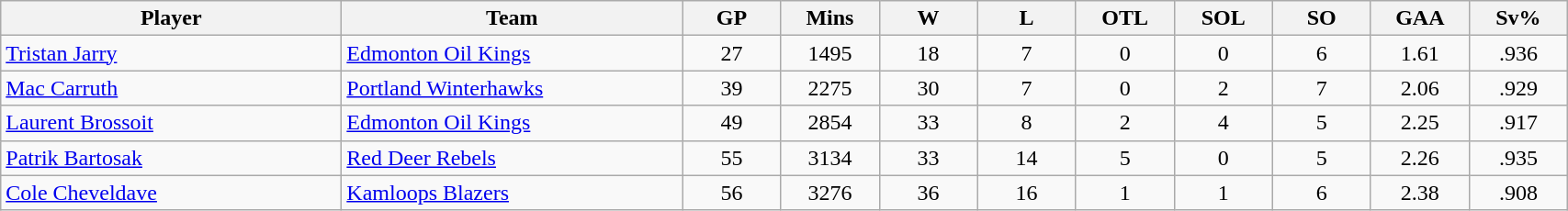<table class="wikitable sortable" style="text-align: center">
<tr>
<td class="unsortable" align=center bgcolor=#F2F2F2 style="width: 15em"><strong>Player</strong></td>
<th style="width: 15em">Team</th>
<th style="width:  4em">GP</th>
<th style="width:  4em">Mins</th>
<th style="width:  4em">W</th>
<th style="width:  4em">L</th>
<th style="width:  4em">OTL</th>
<th style="width:  4em">SOL</th>
<th style="width:  4em">SO</th>
<th style="width:  4em">GAA</th>
<th style="width:  4em">Sv%</th>
</tr>
<tr>
<td align=left><a href='#'>Tristan Jarry</a></td>
<td align=left><a href='#'>Edmonton Oil Kings</a></td>
<td>27</td>
<td>1495</td>
<td>18</td>
<td>7</td>
<td>0</td>
<td>0</td>
<td>6</td>
<td>1.61</td>
<td>.936</td>
</tr>
<tr>
<td align=left><a href='#'>Mac Carruth</a></td>
<td align=left><a href='#'>Portland Winterhawks</a></td>
<td>39</td>
<td>2275</td>
<td>30</td>
<td>7</td>
<td>0</td>
<td>2</td>
<td>7</td>
<td>2.06</td>
<td>.929</td>
</tr>
<tr>
<td align=left><a href='#'>Laurent Brossoit</a></td>
<td align=left><a href='#'>Edmonton Oil Kings</a></td>
<td>49</td>
<td>2854</td>
<td>33</td>
<td>8</td>
<td>2</td>
<td>4</td>
<td>5</td>
<td>2.25</td>
<td>.917</td>
</tr>
<tr>
<td align=left><a href='#'>Patrik Bartosak</a></td>
<td align=left><a href='#'>Red Deer Rebels</a></td>
<td>55</td>
<td>3134</td>
<td>33</td>
<td>14</td>
<td>5</td>
<td>0</td>
<td>5</td>
<td>2.26</td>
<td>.935</td>
</tr>
<tr>
<td align=left><a href='#'>Cole Cheveldave</a></td>
<td align=left><a href='#'>Kamloops Blazers</a></td>
<td>56</td>
<td>3276</td>
<td>36</td>
<td>16</td>
<td>1</td>
<td>1</td>
<td>6</td>
<td>2.38</td>
<td>.908</td>
</tr>
</table>
